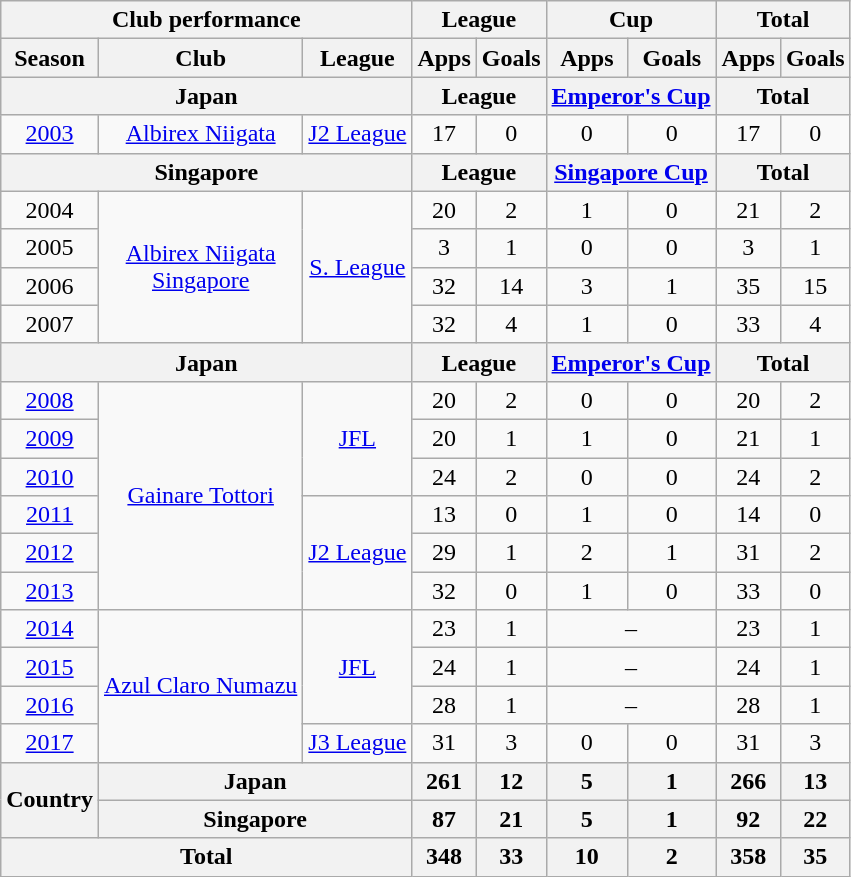<table class="wikitable" style="text-align:center;">
<tr>
<th colspan=3>Club performance</th>
<th colspan=2>League</th>
<th colspan=2>Cup</th>
<th colspan=2>Total</th>
</tr>
<tr>
<th>Season</th>
<th>Club</th>
<th>League</th>
<th>Apps</th>
<th>Goals</th>
<th>Apps</th>
<th>Goals</th>
<th>Apps</th>
<th>Goals</th>
</tr>
<tr>
<th colspan=3>Japan</th>
<th colspan=2>League</th>
<th colspan=2><a href='#'>Emperor's Cup</a></th>
<th colspan=2>Total</th>
</tr>
<tr>
<td><a href='#'>2003</a></td>
<td><a href='#'>Albirex Niigata</a></td>
<td><a href='#'>J2 League</a></td>
<td>17</td>
<td>0</td>
<td>0</td>
<td>0</td>
<td>17</td>
<td>0</td>
</tr>
<tr>
<th colspan=3>Singapore</th>
<th colspan=2>League</th>
<th colspan=2><a href='#'>Singapore Cup</a></th>
<th colspan=2>Total</th>
</tr>
<tr>
<td>2004</td>
<td rowspan="4"><a href='#'>Albirex Niigata<br>Singapore</a></td>
<td rowspan="4"><a href='#'>S. League</a></td>
<td>20</td>
<td>2</td>
<td>1</td>
<td>0</td>
<td>21</td>
<td>2</td>
</tr>
<tr>
<td>2005</td>
<td>3</td>
<td>1</td>
<td>0</td>
<td>0</td>
<td>3</td>
<td>1</td>
</tr>
<tr>
<td>2006</td>
<td>32</td>
<td>14</td>
<td>3</td>
<td>1</td>
<td>35</td>
<td>15</td>
</tr>
<tr>
<td>2007</td>
<td>32</td>
<td>4</td>
<td>1</td>
<td>0</td>
<td>33</td>
<td>4</td>
</tr>
<tr>
<th colspan=3>Japan</th>
<th colspan=2>League</th>
<th colspan=2><a href='#'>Emperor's Cup</a></th>
<th colspan=2>Total</th>
</tr>
<tr>
<td><a href='#'>2008</a></td>
<td rowspan="6"><a href='#'>Gainare Tottori</a></td>
<td rowspan="3"><a href='#'>JFL</a></td>
<td>20</td>
<td>2</td>
<td>0</td>
<td>0</td>
<td>20</td>
<td>2</td>
</tr>
<tr>
<td><a href='#'>2009</a></td>
<td>20</td>
<td>1</td>
<td>1</td>
<td>0</td>
<td>21</td>
<td>1</td>
</tr>
<tr>
<td><a href='#'>2010</a></td>
<td>24</td>
<td>2</td>
<td>0</td>
<td>0</td>
<td>24</td>
<td>2</td>
</tr>
<tr>
<td><a href='#'>2011</a></td>
<td rowspan="3"><a href='#'>J2 League</a></td>
<td>13</td>
<td>0</td>
<td>1</td>
<td>0</td>
<td>14</td>
<td>0</td>
</tr>
<tr>
<td><a href='#'>2012</a></td>
<td>29</td>
<td>1</td>
<td>2</td>
<td>1</td>
<td>31</td>
<td>2</td>
</tr>
<tr>
<td><a href='#'>2013</a></td>
<td>32</td>
<td>0</td>
<td>1</td>
<td>0</td>
<td>33</td>
<td>0</td>
</tr>
<tr>
<td><a href='#'>2014</a></td>
<td rowspan="4"><a href='#'>Azul Claro Numazu</a></td>
<td rowspan="3"><a href='#'>JFL</a></td>
<td>23</td>
<td>1</td>
<td colspan="2">–</td>
<td>23</td>
<td>1</td>
</tr>
<tr>
<td><a href='#'>2015</a></td>
<td>24</td>
<td>1</td>
<td colspan="2">–</td>
<td>24</td>
<td>1</td>
</tr>
<tr>
<td><a href='#'>2016</a></td>
<td>28</td>
<td>1</td>
<td colspan="2">–</td>
<td>28</td>
<td>1</td>
</tr>
<tr>
<td><a href='#'>2017</a></td>
<td rowspan="1"><a href='#'>J3 League</a></td>
<td>31</td>
<td>3</td>
<td>0</td>
<td>0</td>
<td>31</td>
<td>3</td>
</tr>
<tr>
<th rowspan=2>Country</th>
<th colspan=2>Japan</th>
<th>261</th>
<th>12</th>
<th>5</th>
<th>1</th>
<th>266</th>
<th>13</th>
</tr>
<tr>
<th colspan=2>Singapore</th>
<th>87</th>
<th>21</th>
<th>5</th>
<th>1</th>
<th>92</th>
<th>22</th>
</tr>
<tr>
<th colspan=3>Total</th>
<th>348</th>
<th>33</th>
<th>10</th>
<th>2</th>
<th>358</th>
<th>35</th>
</tr>
</table>
